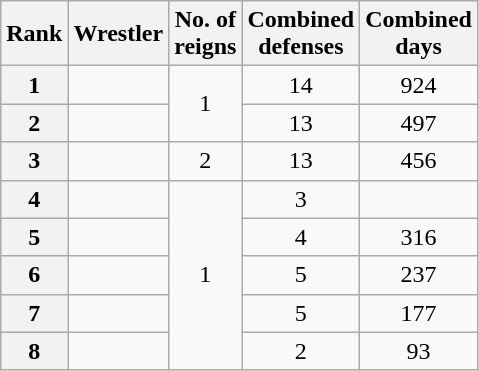<table class="wikitable sortable" style="text-align:center">
<tr>
<th>Rank</th>
<th>Wrestler</th>
<th>No. of<br>reigns</th>
<th>Combined<br>defenses</th>
<th>Combined<br>days</th>
</tr>
<tr>
<th>1</th>
<td></td>
<td rowspan=2>1</td>
<td>14</td>
<td>924</td>
</tr>
<tr>
<th>2</th>
<td></td>
<td>13</td>
<td>497</td>
</tr>
<tr>
<th>3</th>
<td></td>
<td>2</td>
<td>13</td>
<td>456</td>
</tr>
<tr>
<th>4</th>
<td></td>
<td rowspan=5>1</td>
<td>3</td>
<td></td>
</tr>
<tr>
<th>5</th>
<td></td>
<td>4</td>
<td>316</td>
</tr>
<tr>
<th>6</th>
<td></td>
<td>5</td>
<td>237</td>
</tr>
<tr>
<th>7</th>
<td></td>
<td>5</td>
<td>177</td>
</tr>
<tr>
<th>8</th>
<td></td>
<td>2</td>
<td>93</td>
</tr>
</table>
